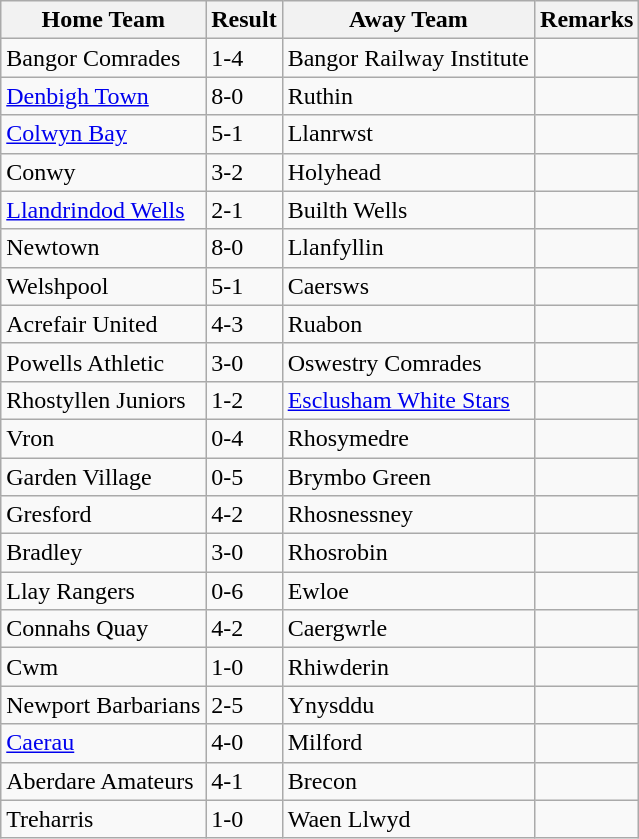<table class="wikitable">
<tr>
<th>Home Team</th>
<th>Result</th>
<th>Away Team</th>
<th>Remarks</th>
</tr>
<tr>
<td>Bangor Comrades</td>
<td>1-4</td>
<td>Bangor Railway Institute</td>
<td></td>
</tr>
<tr>
<td><a href='#'>Denbigh Town</a></td>
<td>8-0</td>
<td>Ruthin</td>
<td></td>
</tr>
<tr>
<td><a href='#'>Colwyn Bay</a></td>
<td>5-1</td>
<td>Llanrwst</td>
<td></td>
</tr>
<tr>
<td>Conwy</td>
<td>3-2</td>
<td>Holyhead</td>
<td></td>
</tr>
<tr>
<td><a href='#'>Llandrindod Wells</a></td>
<td>2-1</td>
<td>Builth Wells</td>
<td></td>
</tr>
<tr>
<td>Newtown</td>
<td>8-0</td>
<td>Llanfyllin</td>
<td></td>
</tr>
<tr>
<td>Welshpool</td>
<td>5-1</td>
<td>Caersws</td>
<td></td>
</tr>
<tr>
<td>Acrefair United</td>
<td>4-3</td>
<td>Ruabon</td>
<td></td>
</tr>
<tr>
<td>Powells Athletic</td>
<td>3-0</td>
<td> Oswestry Comrades</td>
<td></td>
</tr>
<tr>
<td>Rhostyllen Juniors</td>
<td>1-2</td>
<td><a href='#'>Esclusham White Stars</a></td>
<td></td>
</tr>
<tr>
<td>Vron</td>
<td>0-4</td>
<td>Rhosymedre</td>
<td></td>
</tr>
<tr>
<td>Garden Village</td>
<td>0-5</td>
<td>Brymbo Green</td>
<td></td>
</tr>
<tr>
<td>Gresford</td>
<td>4-2</td>
<td>Rhosnessney</td>
<td></td>
</tr>
<tr>
<td>Bradley</td>
<td>3-0</td>
<td>Rhosrobin</td>
<td></td>
</tr>
<tr>
<td>Llay Rangers</td>
<td>0-6</td>
<td>Ewloe</td>
<td></td>
</tr>
<tr>
<td>Connahs Quay</td>
<td>4-2</td>
<td>Caergwrle</td>
<td></td>
</tr>
<tr>
<td>Cwm</td>
<td>1-0</td>
<td>Rhiwderin</td>
<td></td>
</tr>
<tr>
<td>Newport Barbarians</td>
<td>2-5</td>
<td>Ynysddu</td>
<td></td>
</tr>
<tr>
<td><a href='#'>Caerau</a></td>
<td>4-0</td>
<td>Milford</td>
<td></td>
</tr>
<tr>
<td>Aberdare Amateurs</td>
<td>4-1</td>
<td>Brecon</td>
<td></td>
</tr>
<tr>
<td>Treharris</td>
<td>1-0</td>
<td>Waen Llwyd</td>
<td></td>
</tr>
</table>
